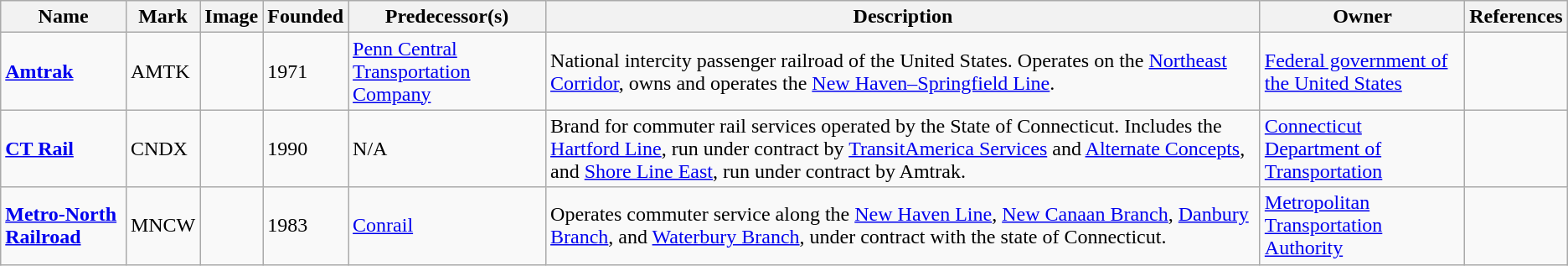<table class="wikitable">
<tr>
<th>Name</th>
<th>Mark</th>
<th>Image</th>
<th>Founded</th>
<th>Predecessor(s)</th>
<th>Description</th>
<th>Owner</th>
<th>References</th>
</tr>
<tr>
<td><strong><a href='#'>Amtrak</a></strong></td>
<td>AMTK</td>
<td></td>
<td>1971</td>
<td><a href='#'>Penn Central Transportation Company</a></td>
<td>National intercity passenger railroad of the United States. Operates on the <a href='#'>Northeast Corridor</a>, owns and operates the <a href='#'>New Haven–Springfield Line</a>.</td>
<td><a href='#'>Federal government of the United States</a></td>
<td></td>
</tr>
<tr>
<td><strong><a href='#'>CT Rail</a></strong></td>
<td>CNDX</td>
<td></td>
<td>1990</td>
<td>N/A</td>
<td>Brand for commuter rail services operated by the State of Connecticut. Includes the <a href='#'>Hartford Line</a>, run under contract by <a href='#'>TransitAmerica Services</a> and <a href='#'>Alternate Concepts</a>, and <a href='#'>Shore Line East</a>, run under contract by Amtrak.</td>
<td><a href='#'>Connecticut Department of Transportation</a></td>
<td></td>
</tr>
<tr>
<td><strong><a href='#'>Metro-North Railroad</a></strong></td>
<td>MNCW</td>
<td></td>
<td>1983</td>
<td><a href='#'>Conrail</a></td>
<td>Operates commuter service along the <a href='#'>New Haven Line</a>, <a href='#'>New Canaan Branch</a>, <a href='#'>Danbury Branch</a>, and <a href='#'>Waterbury Branch</a>, under contract with the state of Connecticut.</td>
<td><a href='#'>Metropolitan Transportation Authority</a></td>
<td></td>
</tr>
</table>
